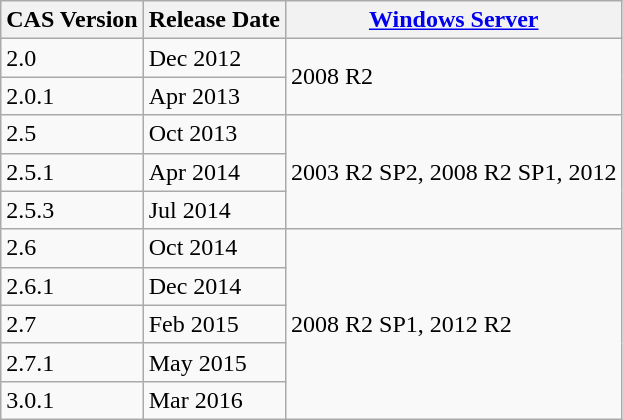<table class="wikitable">
<tr>
<th>CAS Version</th>
<th>Release Date</th>
<th><a href='#'>Windows Server</a></th>
</tr>
<tr>
<td>2.0</td>
<td>Dec 2012</td>
<td rowspan="2">2008 R2</td>
</tr>
<tr>
<td>2.0.1</td>
<td>Apr 2013</td>
</tr>
<tr>
<td>2.5</td>
<td>Oct 2013</td>
<td rowspan="3">2003 R2 SP2, 2008 R2 SP1, 2012</td>
</tr>
<tr>
<td>2.5.1</td>
<td>Apr 2014</td>
</tr>
<tr>
<td>2.5.3</td>
<td>Jul 2014</td>
</tr>
<tr>
<td>2.6</td>
<td>Oct 2014</td>
<td rowspan="5">2008 R2 SP1, 2012 R2</td>
</tr>
<tr>
<td>2.6.1</td>
<td>Dec 2014</td>
</tr>
<tr>
<td>2.7</td>
<td>Feb 2015</td>
</tr>
<tr>
<td>2.7.1</td>
<td>May 2015</td>
</tr>
<tr>
<td>3.0.1</td>
<td>Mar 2016</td>
</tr>
</table>
